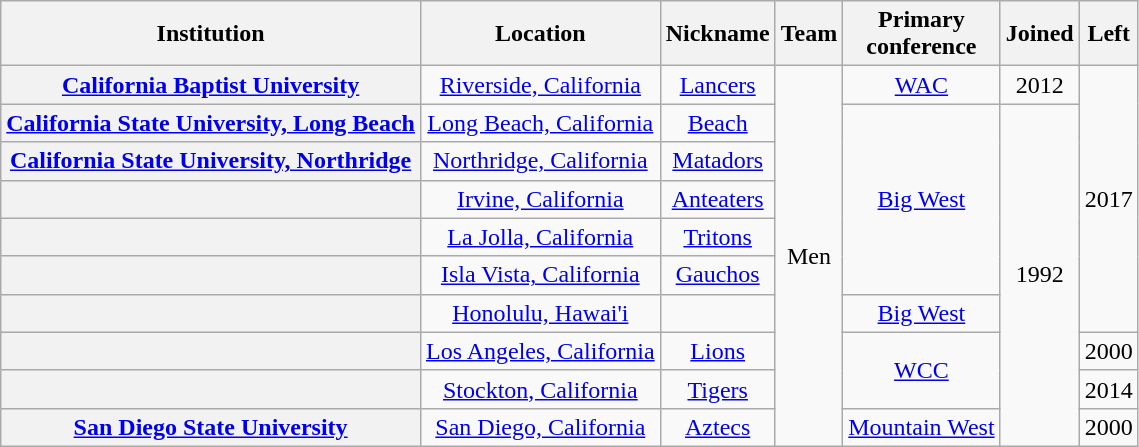<table class="wikitable sortable" style="text-align:center">
<tr>
<th>Institution</th>
<th>Location</th>
<th>Nickname</th>
<th>Team</th>
<th>Primary<br>conference</th>
<th>Joined</th>
<th>Left</th>
</tr>
<tr>
<th><a href='#'>California Baptist University</a></th>
<td><a href='#'>Riverside, California</a></td>
<td><a href='#'>Lancers</a></td>
<td rowspan="10">Men</td>
<td><a href='#'>WAC</a></td>
<td>2012</td>
<td rowspan="7">2017</td>
</tr>
<tr>
<th><a href='#'>California State University, Long Beach</a></th>
<td><a href='#'>Long Beach, California</a></td>
<td><a href='#'>Beach</a></td>
<td rowspan=5><a href='#'>Big West</a></td>
<td rowspan="9">1992</td>
</tr>
<tr>
<th><a href='#'>California State University, Northridge</a></th>
<td><a href='#'>Northridge, California</a></td>
<td><a href='#'>Matadors</a></td>
</tr>
<tr>
<th></th>
<td><a href='#'>Irvine, California</a></td>
<td><a href='#'>Anteaters</a></td>
</tr>
<tr>
<th></th>
<td><a href='#'>La Jolla, California</a></td>
<td><a href='#'>Tritons</a></td>
</tr>
<tr>
<th></th>
<td><a href='#'>Isla Vista, California</a></td>
<td><a href='#'>Gauchos</a></td>
</tr>
<tr>
<th></th>
<td><a href='#'>Honolulu, Hawai'i</a></td>
<td nowrap></td>
<td><a href='#'>Big West</a><br></td>
</tr>
<tr>
<th></th>
<td><a href='#'>Los Angeles, California</a></td>
<td><a href='#'>Lions</a></td>
<td rowspan="2"><a href='#'>WCC</a></td>
<td>2000</td>
</tr>
<tr>
<th></th>
<td><a href='#'>Stockton, California</a></td>
<td><a href='#'>Tigers</a></td>
<td>2014</td>
</tr>
<tr>
<th><a href='#'>San Diego State University</a></th>
<td><a href='#'>San Diego, California</a></td>
<td><a href='#'>Aztecs</a></td>
<td><a href='#'>Mountain West</a><br></td>
<td>2000</td>
</tr>
</table>
